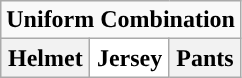<table class="wikitable">
<tr>
<td align="center" Colspan="3"><strong>Uniform Combination</strong></td>
</tr>
<tr align="center">
<th>Helmet</th>
<th style="background:#FFFFFF;">Jersey</th>
<th>Pants</th>
</tr>
</table>
